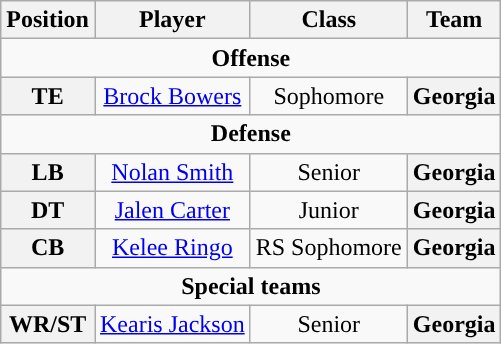<table class="wikitable">
<tr>
<th>Position</th>
<th>Player</th>
<th>Class</th>
<th>Team</th>
</tr>
<tr>
<td colspan="4" style="text-align:center; "><strong>Offense</strong></td>
</tr>
<tr style="text-align:center;">
<th rowspan="1">TE</th>
<td><a href='#'>Brock Bowers</a></td>
<td>Sophomore</td>
<th style=>Georgia</th>
</tr>
<tr>
<td colspan="4" style="text-align:center; "><strong>Defense</strong></td>
</tr>
<tr style="text-align:center;">
<th rowspan="1">LB</th>
<td><a href='#'>Nolan Smith</a></td>
<td>Senior</td>
<th style=>Georgia</th>
</tr>
<tr style="text-align:center;">
<th rowspan="1">DT</th>
<td><a href='#'>Jalen Carter</a></td>
<td>Junior</td>
<th style=>Georgia</th>
</tr>
<tr style="text-align:center;">
<th rowspan="1">CB</th>
<td><a href='#'>Kelee Ringo</a></td>
<td>RS Sophomore</td>
<th style=>Georgia</th>
</tr>
<tr>
<td colspan="4" style="text-align:center; "><strong>Special teams</strong></td>
</tr>
<tr style="text-align:center;">
<th rowspan="1">WR/ST</th>
<td><a href='#'>Kearis Jackson</a></td>
<td>Senior</td>
<th style=>Georgia</th>
</tr>
</table>
